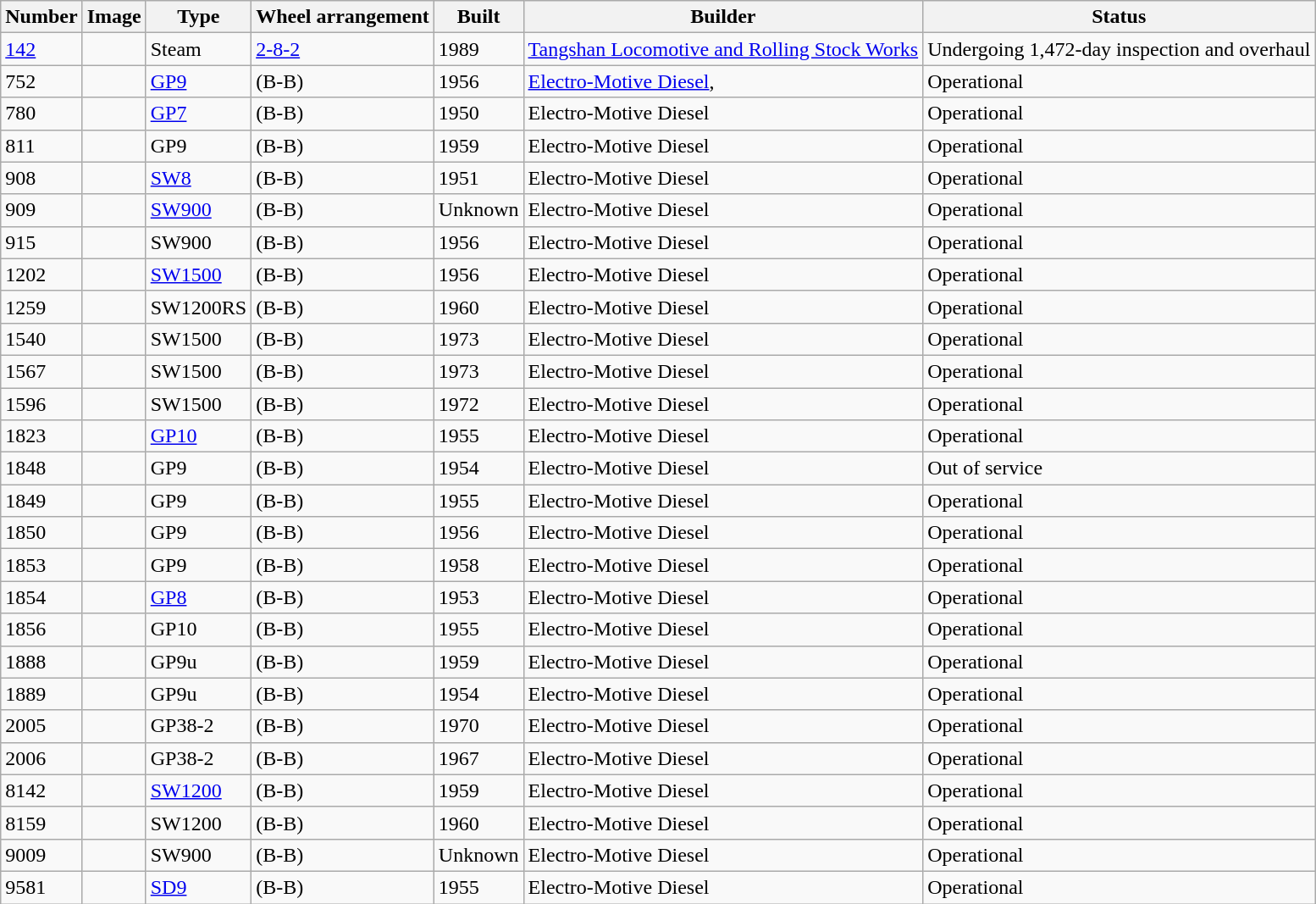<table class="wikitable" style="font-size:100%;">
<tr>
<th>Number</th>
<th>Image</th>
<th>Type</th>
<th>Wheel arrangement</th>
<th>Built</th>
<th>Builder</th>
<th>Status</th>
</tr>
<tr>
<td><a href='#'>142</a></td>
<td></td>
<td>Steam</td>
<td><a href='#'>2-8-2</a></td>
<td>1989</td>
<td><a href='#'>Tangshan Locomotive and Rolling Stock Works</a></td>
<td>Undergoing 1,472-day inspection and overhaul</td>
</tr>
<tr>
<td>752</td>
<td></td>
<td><a href='#'>GP9</a></td>
<td>(B-B)</td>
<td>1956</td>
<td><a href='#'>Electro-Motive Diesel</a>,</td>
<td>Operational</td>
</tr>
<tr>
<td>780</td>
<td></td>
<td><a href='#'>GP7</a></td>
<td>(B-B)</td>
<td>1950</td>
<td>Electro-Motive Diesel</td>
<td>Operational</td>
</tr>
<tr>
<td>811</td>
<td></td>
<td>GP9</td>
<td>(B-B)</td>
<td>1959</td>
<td>Electro-Motive Diesel</td>
<td>Operational</td>
</tr>
<tr>
<td>908</td>
<td></td>
<td><a href='#'>SW8</a></td>
<td>(B-B)</td>
<td>1951</td>
<td>Electro-Motive Diesel</td>
<td>Operational</td>
</tr>
<tr>
<td>909</td>
<td></td>
<td><a href='#'>SW900</a></td>
<td>(B-B)</td>
<td>Unknown</td>
<td>Electro-Motive Diesel</td>
<td>Operational</td>
</tr>
<tr>
<td>915</td>
<td></td>
<td>SW900</td>
<td>(B-B)</td>
<td>1956</td>
<td>Electro-Motive Diesel</td>
<td>Operational</td>
</tr>
<tr>
<td>1202</td>
<td></td>
<td><a href='#'>SW1500</a></td>
<td>(B-B)</td>
<td>1956</td>
<td>Electro-Motive Diesel</td>
<td>Operational</td>
</tr>
<tr>
<td>1259</td>
<td></td>
<td>SW1200RS</td>
<td>(B-B)</td>
<td>1960</td>
<td>Electro-Motive Diesel</td>
<td>Operational</td>
</tr>
<tr>
<td>1540</td>
<td></td>
<td>SW1500</td>
<td>(B-B)</td>
<td>1973</td>
<td>Electro-Motive Diesel</td>
<td>Operational</td>
</tr>
<tr>
<td>1567</td>
<td></td>
<td>SW1500</td>
<td>(B-B)</td>
<td>1973</td>
<td>Electro-Motive Diesel</td>
<td>Operational</td>
</tr>
<tr>
<td>1596</td>
<td></td>
<td>SW1500</td>
<td>(B-B)</td>
<td>1972</td>
<td>Electro-Motive Diesel</td>
<td>Operational</td>
</tr>
<tr>
<td>1823</td>
<td></td>
<td><a href='#'>GP10</a></td>
<td>(B-B)</td>
<td>1955</td>
<td>Electro-Motive Diesel</td>
<td>Operational</td>
</tr>
<tr>
<td>1848</td>
<td></td>
<td>GP9</td>
<td>(B-B)</td>
<td>1954</td>
<td>Electro-Motive Diesel</td>
<td>Out of service</td>
</tr>
<tr>
<td>1849</td>
<td></td>
<td>GP9</td>
<td>(B-B)</td>
<td>1955</td>
<td>Electro-Motive Diesel</td>
<td>Operational</td>
</tr>
<tr>
<td>1850</td>
<td></td>
<td>GP9</td>
<td>(B-B)</td>
<td>1956</td>
<td>Electro-Motive Diesel</td>
<td>Operational</td>
</tr>
<tr>
<td>1853</td>
<td></td>
<td>GP9</td>
<td>(B-B)</td>
<td>1958</td>
<td>Electro-Motive Diesel</td>
<td>Operational</td>
</tr>
<tr>
<td>1854</td>
<td></td>
<td><a href='#'>GP8</a></td>
<td>(B-B)</td>
<td>1953</td>
<td>Electro-Motive Diesel</td>
<td>Operational</td>
</tr>
<tr>
<td>1856</td>
<td></td>
<td>GP10</td>
<td>(B-B)</td>
<td>1955</td>
<td>Electro-Motive Diesel</td>
<td>Operational</td>
</tr>
<tr>
<td>1888</td>
<td></td>
<td>GP9u</td>
<td>(B-B)</td>
<td>1959</td>
<td>Electro-Motive Diesel</td>
<td>Operational</td>
</tr>
<tr>
<td>1889</td>
<td></td>
<td>GP9u</td>
<td>(B-B)</td>
<td>1954</td>
<td>Electro-Motive Diesel</td>
<td>Operational</td>
</tr>
<tr>
<td>2005</td>
<td></td>
<td>GP38-2</td>
<td>(B-B)</td>
<td>1970</td>
<td>Electro-Motive Diesel</td>
<td>Operational</td>
</tr>
<tr>
<td>2006</td>
<td></td>
<td>GP38-2</td>
<td>(B-B)</td>
<td>1967</td>
<td>Electro-Motive Diesel</td>
<td>Operational</td>
</tr>
<tr>
<td>8142</td>
<td></td>
<td><a href='#'>SW1200</a></td>
<td>(B-B)</td>
<td>1959</td>
<td>Electro-Motive Diesel</td>
<td>Operational</td>
</tr>
<tr>
<td>8159</td>
<td></td>
<td>SW1200</td>
<td>(B-B)</td>
<td>1960</td>
<td>Electro-Motive Diesel</td>
<td>Operational</td>
</tr>
<tr>
<td>9009</td>
<td></td>
<td>SW900</td>
<td>(B-B)</td>
<td>Unknown</td>
<td>Electro-Motive Diesel</td>
<td>Operational</td>
</tr>
<tr>
<td>9581</td>
<td></td>
<td><a href='#'>SD9</a></td>
<td>(B-B)</td>
<td>1955</td>
<td>Electro-Motive Diesel</td>
<td>Operational</td>
</tr>
</table>
